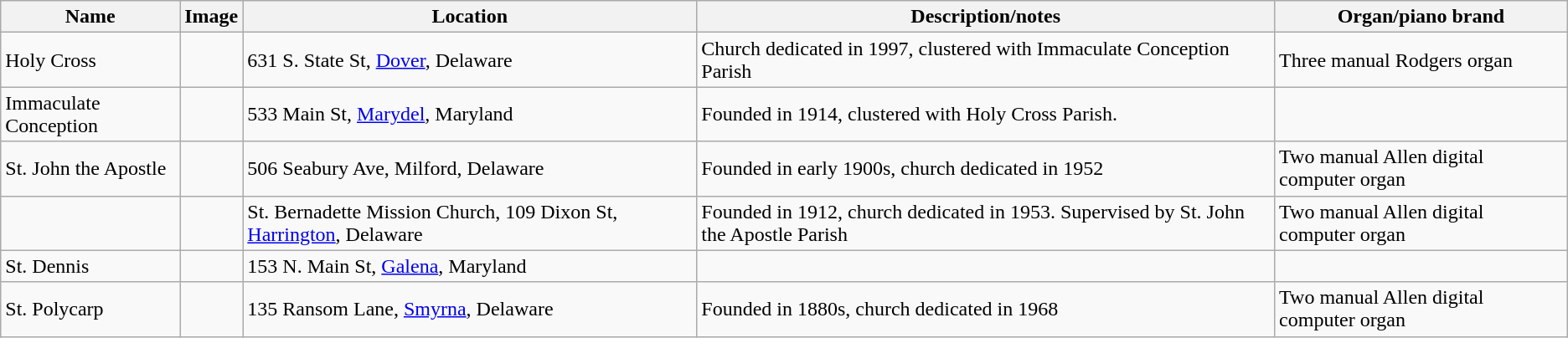<table class="wikitable sortable">
<tr>
<th><strong>Name</strong></th>
<th><strong>Image</strong></th>
<th><strong>Location</strong></th>
<th><strong>Description/notes</strong></th>
<th><strong>Organ/piano brand</strong></th>
</tr>
<tr>
<td>Holy Cross</td>
<td></td>
<td>631 S. State St, <a href='#'>Dover</a>, Delaware</td>
<td>Church dedicated in 1997, clustered with Immaculate Conception Parish</td>
<td>Three manual Rodgers organ</td>
</tr>
<tr>
<td>Immaculate Conception</td>
<td></td>
<td>533 Main St, <a href='#'>Marydel</a>, Maryland</td>
<td>Founded in 1914, clustered with Holy Cross Parish.</td>
<td></td>
</tr>
<tr>
<td>St. John the Apostle</td>
<td></td>
<td>506 Seabury Ave, Milford, Delaware</td>
<td>Founded in early 1900s, church dedicated in 1952</td>
<td>Two manual Allen digital computer organ</td>
</tr>
<tr>
<td></td>
<td></td>
<td>St. Bernadette Mission Church, 109 Dixon St, <a href='#'>Harrington</a>, Delaware</td>
<td>Founded in 1912, church dedicated in 1953. Supervised by St. John the Apostle Parish</td>
<td>Two manual Allen digital computer organ</td>
</tr>
<tr>
<td>St. Dennis</td>
<td></td>
<td>153 N. Main St, <a href='#'>Galena</a>, Maryland</td>
<td></td>
<td></td>
</tr>
<tr>
<td>St. Polycarp</td>
<td></td>
<td>135 Ransom Lane, <a href='#'>Smyrna</a>, Delaware</td>
<td>Founded in 1880s, church dedicated in 1968</td>
<td>Two manual Allen digital computer organ</td>
</tr>
</table>
